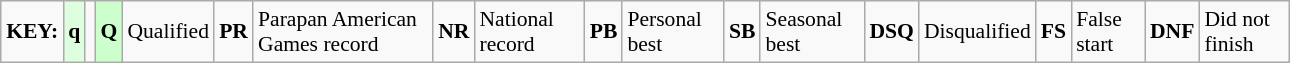<table class="wikitable" style="margin:0.5em auto; font-size:90%;position:relative;" width=68%>
<tr>
<td><strong>KEY:</strong></td>
<td bgcolor=ddffdd align=center><strong>q</strong></td>
<td></td>
<td bgcolor=ccffcc align=center><strong>Q</strong></td>
<td>Qualified</td>
<td align=center><strong>PR</strong></td>
<td>Parapan American Games record</td>
<td align=center><strong>NR</strong></td>
<td>National record</td>
<td align=center><strong>PB</strong></td>
<td>Personal best</td>
<td align=center><strong>SB</strong></td>
<td>Seasonal best</td>
<td align=center><strong>DSQ</strong></td>
<td>Disqualified</td>
<td align=center><strong>FS</strong></td>
<td>False start</td>
<td align=center><strong>DNF</strong></td>
<td>Did not finish</td>
</tr>
</table>
